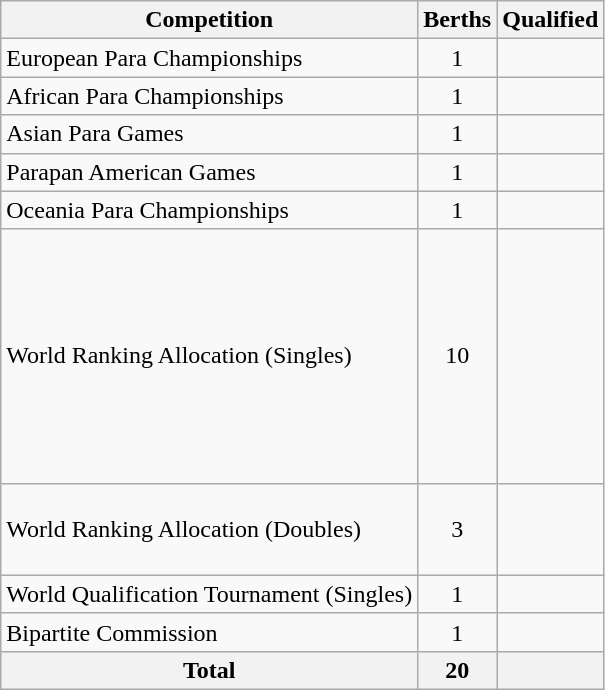<table class="wikitable">
<tr>
<th>Competition</th>
<th>Berths</th>
<th>Qualified</th>
</tr>
<tr>
<td>European Para Championships</td>
<td align=center>1</td>
<td></td>
</tr>
<tr>
<td>African Para Championships</td>
<td align=center>1</td>
<td></td>
</tr>
<tr>
<td>Asian Para Games</td>
<td align=center>1</td>
<td></td>
</tr>
<tr>
<td>Parapan American Games</td>
<td align=center>1</td>
<td></td>
</tr>
<tr>
<td>Oceania Para Championships</td>
<td align=center>1</td>
<td></td>
</tr>
<tr>
<td>World Ranking Allocation (Singles)</td>
<td align=center>10</td>
<td><br><br><br><br><br><br><br><br><br></td>
</tr>
<tr>
<td>World Ranking Allocation (Doubles)</td>
<td align=center>3</td>
<td><br><br><br></td>
</tr>
<tr>
<td>World Qualification Tournament (Singles)</td>
<td align=center>1</td>
<td></td>
</tr>
<tr>
<td>Bipartite Commission</td>
<td align=center>1</td>
<td></td>
</tr>
<tr>
<th>Total</th>
<th align="center">20</th>
<th></th>
</tr>
</table>
